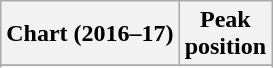<table class="wikitable sortable plainrowheaders" style="text-align:center">
<tr>
<th scope="col">Chart (2016–17)</th>
<th scope="col">Peak <br> position</th>
</tr>
<tr>
</tr>
<tr>
</tr>
<tr>
</tr>
<tr>
</tr>
<tr>
</tr>
</table>
